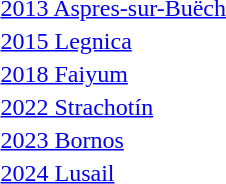<table>
<tr>
<td><a href='#'>2013 Aspres-sur-Buëch</a></td>
<td></td>
<td></td>
<td></td>
</tr>
<tr>
<td><a href='#'>2015 Legnica</a></td>
<td></td>
<td></td>
<td></td>
</tr>
<tr>
<td><a href='#'>2018 Faiyum</a></td>
<td></td>
<td></td>
<td></td>
</tr>
<tr>
<td><a href='#'>2022 Strachotín</a></td>
<td></td>
<td></td>
<td></td>
</tr>
<tr>
<td><a href='#'>2023 Bornos</a></td>
<td></td>
<td></td>
<td></td>
</tr>
<tr>
<td><a href='#'>2024 Lusail</a></td>
<td></td>
<td></td>
<td></td>
</tr>
</table>
